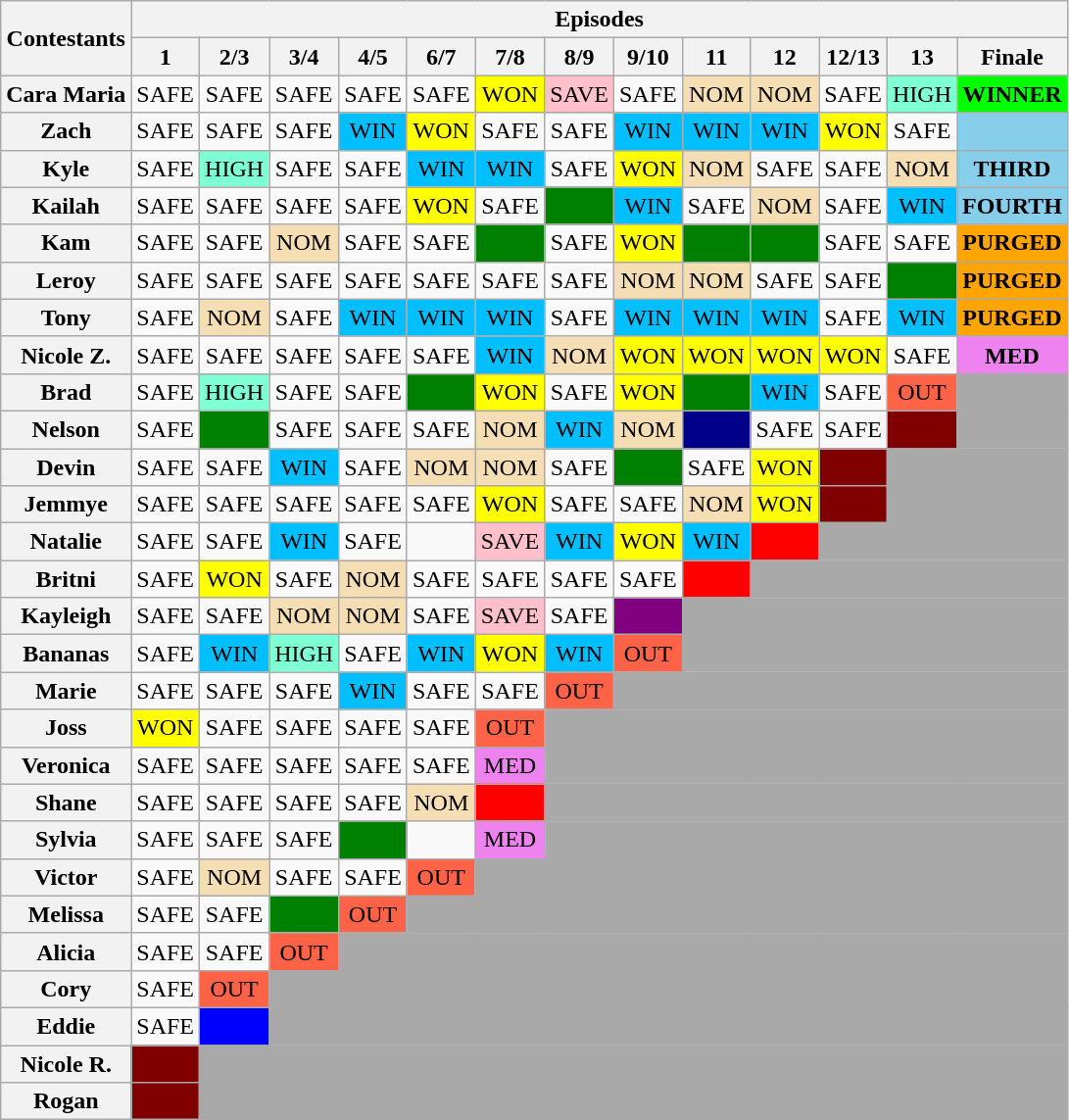<table class="wikitable" style="text-align:center">
<tr>
<th rowspan=2;colspan=2>Contestants</th>
<th colspan=13>Episodes</th>
</tr>
<tr>
<th>1</th>
<th>2/3</th>
<th>3/4</th>
<th>4/5</th>
<th>6/7</th>
<th>7/8</th>
<th>8/9</th>
<th>9/10</th>
<th>11</th>
<th>12</th>
<th>12/13</th>
<th>13</th>
<th>Finale</th>
</tr>
<tr>
<th nowrap>Cara Maria</th>
<td>SAFE</td>
<td>SAFE</td>
<td>SAFE</td>
<td>SAFE</td>
<td>SAFE</td>
<td bgcolor="yellow">WON</td>
<td bgcolor="pink">SAVE</td>
<td>SAFE</td>
<td bgcolor="wheat">NOM</td>
<td bgcolor="wheat">NOM</td>
<td>SAFE</td>
<td bgcolor="aquamarine">HIGH</td>
<td bgcolor="lime"><strong>WINNER</strong></td>
</tr>
<tr>
<th>Zach</th>
<td>SAFE</td>
<td>SAFE</td>
<td>SAFE</td>
<td bgcolor="deepskyblue">WIN</td>
<td bgcolor="yellow">WON</td>
<td>SAFE</td>
<td>SAFE</td>
<td bgcolor="deepskyblue">WIN</td>
<td bgcolor="deepskyblue">WIN</td>
<td bgcolor="deepskyblue">WIN</td>
<td bgcolor="yellow">WON</td>
<td>SAFE</td>
<td bgcolor="skyblue"></td>
</tr>
<tr>
<th>Kyle</th>
<td>SAFE</td>
<td bgcolor="aquamarine">HIGH</td>
<td>SAFE</td>
<td>SAFE</td>
<td bgcolor="deepskyblue">WIN</td>
<td bgcolor="deepskyblue">WIN</td>
<td>SAFE</td>
<td bgcolor="yellow">WON</td>
<td bgcolor="wheat">NOM</td>
<td>SAFE</td>
<td>SAFE</td>
<td bgcolor="wheat">NOM</td>
<td bgcolor="skyblue"><strong>THIRD</strong></td>
</tr>
<tr>
<th>Kailah</th>
<td>SAFE</td>
<td>SAFE</td>
<td>SAFE</td>
<td>SAFE</td>
<td bgcolor="yellow">WON</td>
<td>SAFE</td>
<td bgcolor="green"></td>
<td bgcolor="deepskyblue">WIN</td>
<td>SAFE</td>
<td bgcolor="wheat">NOM</td>
<td>SAFE</td>
<td bgcolor="deepskyblue">WIN</td>
<td bgcolor="skyblue"><strong>FOURTH</strong></td>
</tr>
<tr>
<th>Kam</th>
<td>SAFE</td>
<td>SAFE</td>
<td bgcolor="wheat">NOM</td>
<td>SAFE</td>
<td>SAFE</td>
<td bgcolor="green"></td>
<td>SAFE</td>
<td bgcolor="yellow">WON</td>
<td bgcolor="green"></td>
<td bgcolor="green"></td>
<td>SAFE</td>
<td>SAFE</td>
<td bgcolor="orange"><strong>PURGED</strong></td>
</tr>
<tr>
<th>Leroy</th>
<td>SAFE</td>
<td>SAFE</td>
<td>SAFE</td>
<td>SAFE</td>
<td>SAFE</td>
<td>SAFE</td>
<td>SAFE</td>
<td bgcolor="wheat">NOM</td>
<td bgcolor="wheat">NOM</td>
<td>SAFE</td>
<td>SAFE</td>
<td bgcolor="green"></td>
<td bgcolor="orange"><strong>PURGED</strong></td>
</tr>
<tr>
<th>Tony</th>
<td>SAFE</td>
<td bgcolor="wheat">NOM</td>
<td>SAFE</td>
<td bgcolor="deepskyblue">WIN</td>
<td bgcolor="deepskyblue">WIN</td>
<td bgcolor="deepskyblue">WIN</td>
<td>SAFE</td>
<td bgcolor="deepskyblue">WIN</td>
<td bgcolor="deepskyblue">WIN</td>
<td bgcolor="deepskyblue">WIN</td>
<td>SAFE</td>
<td bgcolor="deepskyblue">WIN</td>
<td bgcolor="orange"><strong>PURGED</strong></td>
</tr>
<tr>
<th>Nicole Z.</th>
<td>SAFE</td>
<td>SAFE</td>
<td>SAFE</td>
<td>SAFE</td>
<td>SAFE</td>
<td bgcolor="deepskyblue">WIN</td>
<td bgcolor="wheat">NOM</td>
<td bgcolor="yellow">WON</td>
<td bgcolor="yellow">WON</td>
<td bgcolor="yellow">WON</td>
<td bgcolor="yellow">WON</td>
<td>SAFE</td>
<td bgcolor="violet"><strong>MED</strong></td>
</tr>
<tr>
<th>Brad</th>
<td>SAFE</td>
<td bgcolor="aquamarine">HIGH</td>
<td>SAFE</td>
<td>SAFE</td>
<td bgcolor="green"></td>
<td bgcolor="yellow">WON</td>
<td>SAFE</td>
<td bgcolor="yellow">WON</td>
<td bgcolor="green"></td>
<td bgcolor="deepskyblue">WIN</td>
<td>SAFE</td>
<td bgcolor="tomato">OUT</td>
<td bgcolor="darkgray"></td>
</tr>
<tr>
<th>Nelson</th>
<td>SAFE</td>
<td bgcolor="green"></td>
<td>SAFE</td>
<td>SAFE</td>
<td>SAFE</td>
<td bgcolor="wheat">NOM</td>
<td bgcolor="deepskyblue">WIN</td>
<td bgcolor="wheat">NOM</td>
<td bgcolor="darkblue"></td>
<td>SAFE</td>
<td>SAFE</td>
<td bgcolor="maroon"></td>
<td bgcolor="darkgray"></td>
</tr>
<tr>
<th>Devin</th>
<td>SAFE</td>
<td>SAFE</td>
<td bgcolor="deepskyblue">WIN</td>
<td>SAFE</td>
<td bgcolor="wheat">NOM</td>
<td bgcolor="wheat">NOM</td>
<td>SAFE</td>
<td bgcolor="green"></td>
<td>SAFE</td>
<td bgcolor="yellow">WON</td>
<td bgcolor="maroon"></td>
<td bgcolor="darkgray" colspan=2></td>
</tr>
<tr>
<th>Jemmye</th>
<td>SAFE</td>
<td>SAFE</td>
<td>SAFE</td>
<td>SAFE</td>
<td>SAFE</td>
<td bgcolor="yellow">WON</td>
<td>SAFE</td>
<td>SAFE</td>
<td bgcolor="wheat">NOM</td>
<td bgcolor="yellow">WON</td>
<td bgcolor="maroon"></td>
<td bgcolor="darkgray" colspan=2></td>
</tr>
<tr>
<th>Natalie</th>
<td>SAFE</td>
<td>SAFE</td>
<td bgcolor="deepskyblue">WIN</td>
<td>SAFE</td>
<td></td>
<td bgcolor="pink">SAVE</td>
<td bgcolor="deepskyblue">WIN</td>
<td bgcolor="yellow">WON</td>
<td bgcolor="deepskyblue">WIN</td>
<td bgcolor="red"></td>
<td bgcolor="darkgray" colspan=3></td>
</tr>
<tr>
<th>Britni</th>
<td>SAFE</td>
<td bgcolor="yellow">WON</td>
<td>SAFE</td>
<td bgcolor="wheat">NOM</td>
<td>SAFE</td>
<td>SAFE</td>
<td>SAFE</td>
<td>SAFE</td>
<td bgcolor="red"></td>
<td bgcolor="darkgray" colspan="4"></td>
</tr>
<tr>
<th>Kayleigh</th>
<td>SAFE</td>
<td>SAFE</td>
<td bgcolor="wheat">NOM</td>
<td bgcolor="wheat">NOM</td>
<td>SAFE</td>
<td bgcolor="pink">SAVE</td>
<td>SAFE</td>
<td bgcolor="purple"></td>
<td bgcolor="darkgray" colspan="5"></td>
</tr>
<tr>
<th>Bananas</th>
<td>SAFE</td>
<td bgcolor="deepskyblue">WIN</td>
<td bgcolor="aquamarine">HIGH</td>
<td>SAFE</td>
<td bgcolor="deepskyblue">WIN</td>
<td bgcolor="yellow">WON</td>
<td bgcolor="deepskyblue">WIN</td>
<td bgcolor="tomato">OUT</td>
<td bgcolor="darkgray" colspan="5"></td>
</tr>
<tr>
<th>Marie</th>
<td>SAFE</td>
<td>SAFE</td>
<td>SAFE</td>
<td bgcolor="deepskyblue">WIN</td>
<td>SAFE</td>
<td>SAFE</td>
<td bgcolor="tomato">OUT</td>
<td bgcolor="darkgray" colspan="6"></td>
</tr>
<tr>
<th>Joss</th>
<td bgcolor="yellow">WON</td>
<td>SAFE</td>
<td>SAFE</td>
<td>SAFE</td>
<td>SAFE</td>
<td bgcolor="tomato">OUT</td>
<td bgcolor="darkgray" colspan="7"></td>
</tr>
<tr>
<th>Veronica</th>
<td>SAFE</td>
<td>SAFE</td>
<td>SAFE</td>
<td>SAFE</td>
<td>SAFE</td>
<td bgcolor="violet">MED</td>
<td bgcolor="darkgray" colspan=7></td>
</tr>
<tr>
<th>Shane</th>
<td>SAFE</td>
<td>SAFE</td>
<td>SAFE</td>
<td>SAFE</td>
<td bgcolor="wheat">NOM</td>
<td bgcolor="red"></td>
<td bgcolor="darkgray" colspan=7></td>
</tr>
<tr>
<th>Sylvia</th>
<td>SAFE</td>
<td>SAFE</td>
<td>SAFE</td>
<td bgcolor="green"></td>
<td></td>
<td bgcolor="violet">MED</td>
<td bgcolor="darkgray" colspan=7></td>
</tr>
<tr>
<th>Victor</th>
<td>SAFE</td>
<td bgcolor="wheat">NOM</td>
<td>SAFE</td>
<td>SAFE</td>
<td bgcolor="tomato">OUT</td>
<td bgcolor="darkgray" colspan=8></td>
</tr>
<tr>
<th>Melissa</th>
<td>SAFE</td>
<td>SAFE</td>
<td bgcolor="green"></td>
<td bgcolor="tomato">OUT</td>
<td bgcolor="darkgray" colspan=9></td>
</tr>
<tr>
<th>Alicia</th>
<td>SAFE</td>
<td>SAFE</td>
<td bgcolor="tomato">OUT</td>
<td bgcolor="darkgray" colspan=10></td>
</tr>
<tr>
<th>Cory</th>
<td>SAFE</td>
<td bgcolor="tomato">OUT</td>
<td bgcolor="darkgray" colspan=11></td>
</tr>
<tr>
<th>Eddie</th>
<td>SAFE</td>
<td bgcolor="blue"></td>
<td bgcolor="darkgray" colspan=11></td>
</tr>
<tr>
<th>Nicole R.</th>
<td bgcolor="maroon"></td>
<td bgcolor="darkgray" colspan=12></td>
</tr>
<tr>
<th>Rogan</th>
<td bgcolor="maroon"></td>
<td bgcolor="darkgray" colspan=12></td>
</tr>
</table>
